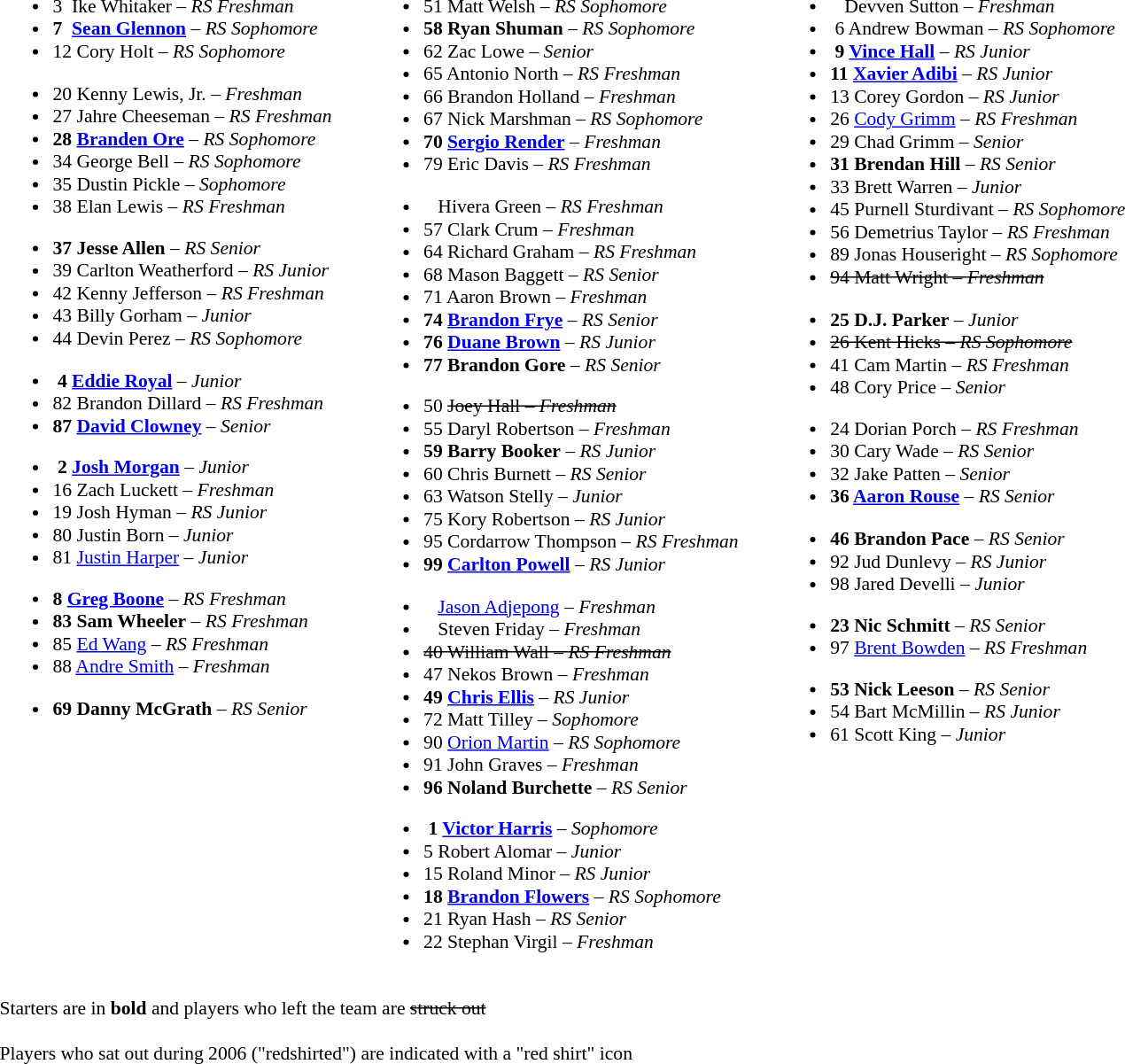<table class="toccolours" style="border-collapse:collapse; font-size:90%;">
<tr>
<td></td>
</tr>
<tr>
<td valign="top"><br><ul><li>3   Ike Whitaker – <em>RS Freshman</em></li><li><strong>7   <a href='#'>Sean Glennon</a></strong> – <em>RS Sophomore</em></li><li>12  Cory Holt – <em>RS Sophomore</em></li></ul><ul><li>20  Kenny Lewis, Jr. – <em>Freshman</em></li><li>27  Jahre Cheeseman – <em>RS Freshman</em></li><li><strong>28  <a href='#'>Branden Ore</a></strong> – <em>RS Sophomore</em></li><li>34  George Bell – <em>RS Sophomore</em></li><li>35  Dustin Pickle – <em>Sophomore</em></li><li>38  Elan Lewis – <em>RS Freshman</em></li></ul><ul><li><strong>37  Jesse Allen</strong> – <em>RS Senior</em></li><li>39  Carlton Weatherford – <em>RS Junior</em></li><li>42  Kenny Jefferson – <em>RS Freshman</em></li><li>43  Billy Gorham – <em>Junior</em></li><li>44  Devin Perez – <em>RS Sophomore</em></li></ul><ul><li> <strong>4  <a href='#'>Eddie Royal</a></strong> – <em>Junior</em></li><li>82  Brandon Dillard – <em>RS Freshman</em></li><li><strong>87  <a href='#'>David Clowney</a></strong> – <em>Senior</em></li></ul><ul><li> <strong>2 <a href='#'>Josh Morgan</a></strong> – <em>Junior</em></li><li>16  Zach Luckett –  <em>Freshman</em></li><li>19  Josh Hyman – <em>RS Junior</em></li><li>80  Justin Born – <em>Junior</em></li><li>81  <a href='#'>Justin Harper</a> – <em>Junior</em></li></ul><ul><li><strong>8  <a href='#'>Greg Boone</a></strong> – <em>RS Freshman</em></li><li><strong>83  Sam Wheeler</strong> – <em>RS Freshman</em></li><li>85  <a href='#'>Ed Wang</a> – <em>RS Freshman</em></li><li>88  <a href='#'>Andre Smith</a> –  <em>Freshman</em></li></ul><ul><li><strong>69  Danny McGrath</strong> – <em>RS Senior</em></li></ul></td>
<td width="25"> </td>
<td valign="top"><br><ul><li>51  Matt Welsh – <em>RS Sophomore</em></li><li><strong>58  Ryan Shuman</strong> – <em>RS Sophomore</em></li><li>62  Zac Lowe – <em>Senior</em></li><li>65  Antonio North – <em>RS Freshman</em></li><li>66  Brandon Holland – <em>Freshman</em></li><li>67  Nick Marshman – <em>RS Sophomore</em></li><li><strong>70  <a href='#'>Sergio Render</a></strong> – <em>Freshman</em></li><li>79  Eric Davis – <em>RS Freshman</em></li></ul><ul><li>    Hivera Green – <em>RS Freshman</em></li><li>57  Clark Crum –  <em>Freshman</em></li><li>64  Richard Graham – <em>RS Freshman</em></li><li>68  Mason Baggett – <em>RS Senior</em></li><li>71  Aaron Brown –  <em>Freshman</em></li><li><strong>74  <a href='#'>Brandon Frye</a></strong> – <em>RS Senior</em></li><li><strong>76  <a href='#'>Duane Brown</a></strong> – <em>RS Junior</em></li><li><strong>77  Brandon Gore</strong> – <em>RS Senior</em> </li></ul><ul><li>50  <s>Joey Hall –  <em>Freshman</em> </s></li><li>55  Daryl Robertson –  <em>Freshman</em></li><li><strong>59  Barry Booker</strong> – <em>RS Junior</em></li><li>60  Chris Burnett – <em>RS Senior</em></li><li>63  Watson Stelly – <em>Junior</em></li><li>75  Kory Robertson – <em>RS Junior</em></li><li>95  Cordarrow Thompson – <em>RS Freshman</em></li><li><strong>99  <a href='#'>Carlton Powell</a></strong> – <em>RS Junior</em></li></ul><ul><li>    <a href='#'>Jason Adjepong</a> –  <em>Freshman</em> </li><li>    Steven Friday –  <em>Freshman</em></li><li><s>40  William Wall – <em>RS Freshman</em></s> </li><li>47  Nekos Brown – <em>Freshman</em></li><li><strong>49  <a href='#'>Chris Ellis</a></strong> – <em>RS Junior</em></li><li>72  Matt Tilley – <em>Sophomore</em></li><li>90  <a href='#'>Orion Martin</a> – <em>RS Sophomore</em></li><li>91  John Graves –  <em>Freshman</em></li><li><strong>96  Noland Burchette</strong> – <em>RS Senior</em></li></ul><ul><li> <strong>1  <a href='#'>Victor Harris</a></strong> – <em>Sophomore</em></li><li>5  Robert Alomar – <em>Junior</em></li><li>15  Roland Minor – <em>RS Junior</em></li><li><strong>18  <a href='#'>Brandon Flowers</a></strong> – <em>RS Sophomore</em></li><li>21  Ryan Hash – <em>RS Senior</em></li><li>22  Stephan Virgil – <em>Freshman</em></li></ul></td>
<td width="25"> </td>
<td valign="top"><br><ul><li>   Devven Sutton –  <em>Freshman</em></li><li> 6 Andrew Bowman – <em>RS Sophomore</em></li><li> <strong>9 <a href='#'>Vince Hall</a></strong> – <em>RS Junior</em></li><li><strong>11  <a href='#'>Xavier Adibi</a></strong> – <em>RS Junior</em></li><li>13  Corey Gordon – <em>RS Junior</em></li><li>26  <a href='#'>Cody Grimm</a> – <em>RS Freshman</em></li><li>29  Chad Grimm – <em>Senior</em></li><li><strong>31  Brendan Hill</strong> – <em>RS Senior</em></li><li>33  Brett Warren –  <em>Junior</em></li><li>45  Purnell Sturdivant – <em>RS Sophomore</em></li><li>56  Demetrius Taylor – <em>RS Freshman</em></li><li>89  Jonas Houseright – <em>RS Sophomore</em></li><li><s>94  Matt Wright –  <em>Freshman</em></s> </li></ul><ul><li><strong>25  D.J. Parker</strong> – <em>Junior</em></li><li><s>26  Kent Hicks – <em>RS Sophomore</em></s> </li><li>41  Cam Martin – <em>RS Freshman</em></li><li>48  Cory Price – <em>Senior</em></li></ul><ul><li>24  Dorian Porch – <em>RS Freshman</em></li><li>30  Cary Wade – <em>RS Senior</em></li><li>32  Jake Patten – <em>Senior</em></li><li><strong>36  <a href='#'>Aaron Rouse</a></strong> – <em>RS Senior</em></li></ul><ul><li><strong>46  Brandon Pace</strong> – <em>RS Senior</em></li><li>92  Jud Dunlevy – <em>RS Junior</em></li><li>98  Jared Develli – <em>Junior</em></li></ul><ul><li><strong>23  Nic Schmitt</strong> – <em>RS Senior</em></li><li>97  <a href='#'>Brent Bowden</a> – <em>RS Freshman</em></li></ul><ul><li><strong>53  Nick Leeson</strong> – <em>RS Senior</em></li><li>54  Bart McMillin – <em>RS Junior</em></li><li>61  Scott King – <em>Junior</em></li></ul></td>
</tr>
<tr>
<td colspan="7"><br>Starters are in <strong>bold</strong> and players who left the team are <s>struck out</s><br>
<br>
 Players who sat out during 2006 ("redshirted") are indicated with a "red shirt" icon</td>
</tr>
</table>
